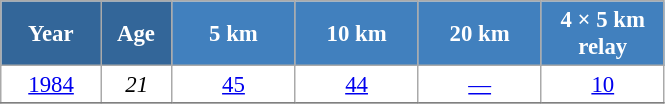<table class="wikitable" style="font-size:95%; text-align:center; border:grey solid 1px; border-collapse:collapse; background:#ffffff;">
<tr>
<th style="background-color:#369; color:white; width:60px;"> Year </th>
<th style="background-color:#369; color:white; width:40px;"> Age </th>
<th style="background-color:#4180be; color:white; width:75px;"> 5 km </th>
<th style="background-color:#4180be; color:white; width:75px;"> 10 km </th>
<th style="background-color:#4180be; color:white; width:75px;"> 20 km </th>
<th style="background-color:#4180be; color:white; width:75px;"> 4 × 5 km <br> relay </th>
</tr>
<tr>
<td><a href='#'>1984</a></td>
<td><em>21</em></td>
<td><a href='#'>45</a></td>
<td><a href='#'>44</a></td>
<td><a href='#'>—</a></td>
<td><a href='#'>10</a></td>
</tr>
<tr>
</tr>
</table>
